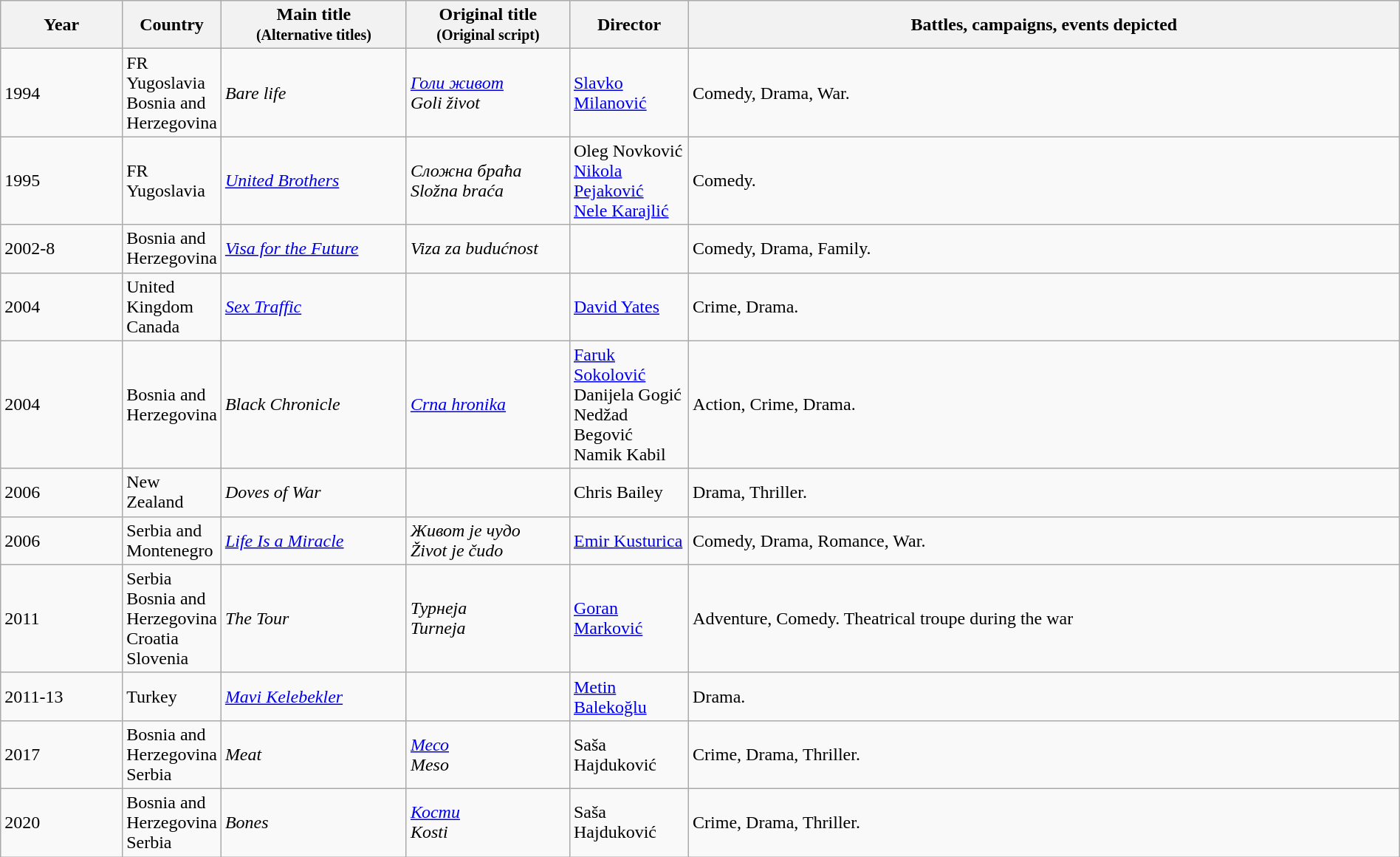<table class="wikitable sortable" style="width:100%;">
<tr>
<th class="unsortable">Year</th>
<th width= 80>Country</th>
<th width=160>Main title<br><small>(Alternative titles)</small></th>
<th width=140>Original title<br><small>(Original script)</small></th>
<th width=100>Director</th>
<th class="unsortable">Battles, campaigns, events depicted</th>
</tr>
<tr>
<td>1994</td>
<td>FR Yugoslavia<br>Bosnia and Herzegovina</td>
<td><em>Bare life</em></td>
<td><em><a href='#'>Голи живот</a></em><br><em>Goli život</em></td>
<td><a href='#'>Slavko Milanović</a></td>
<td>Comedy, Drama, War.</td>
</tr>
<tr>
<td>1995</td>
<td>FR Yugoslavia</td>
<td><em><a href='#'>United Brothers</a></em></td>
<td><em>Сложна браћа</em><br><em>Složna braća</em></td>
<td>Oleg Novković<br><a href='#'>Nikola Pejaković</a><br><a href='#'>Nele Karajlić</a></td>
<td>Comedy.</td>
</tr>
<tr>
<td>2002-8</td>
<td>Bosnia and Herzegovina</td>
<td><em><a href='#'>Visa for the Future</a></em></td>
<td><em>Viza za budućnost</em></td>
<td></td>
<td>Comedy, Drama, Family.</td>
</tr>
<tr>
<td>2004</td>
<td>United Kingdom<br>Canada</td>
<td><em><a href='#'>Sex Traffic</a></em></td>
<td></td>
<td><a href='#'>David Yates</a></td>
<td>Crime, Drama.</td>
</tr>
<tr>
<td>2004</td>
<td>Bosnia and Herzegovina</td>
<td><em>Black Chronicle</em></td>
<td><em><a href='#'>Crna hronika</a></em></td>
<td><a href='#'>Faruk Sokolović</a><br>Danijela Gogić<br>Nedžad Begović<br>Namik Kabil</td>
<td>Action, Crime, Drama.</td>
</tr>
<tr>
<td>2006</td>
<td>New Zealand</td>
<td><em>Doves of War</em></td>
<td></td>
<td>Chris Bailey</td>
<td>Drama, Thriller.</td>
</tr>
<tr>
<td>2006</td>
<td>Serbia and Montenegro</td>
<td><em><a href='#'>Life Is a Miracle</a></em></td>
<td><em>Живот је чудо</em><br><em>Život je čudo</em></td>
<td><a href='#'>Emir Kusturica</a></td>
<td>Comedy, Drama, Romance, War.</td>
</tr>
<tr>
<td>2011</td>
<td>Serbia<br>Bosnia and Herzegovina<br>Croatia<br>Slovenia</td>
<td><em>The Tour</em></td>
<td><em>Турнеја</em><br><em>Turneja</em></td>
<td><a href='#'>Goran Marković</a></td>
<td>Adventure, Comedy. Theatrical troupe during the war</td>
</tr>
<tr>
<td>2011-13</td>
<td>Turkey</td>
<td><em><a href='#'>Mavi Kelebekler</a></em></td>
<td></td>
<td><a href='#'>Metin Balekoğlu</a></td>
<td>Drama.</td>
</tr>
<tr>
<td>2017</td>
<td>Bosnia and Herzegovina<br>Serbia</td>
<td><em>Meat</em></td>
<td><em><a href='#'>Месо</a></em><br><em>Meso</em></td>
<td>Saša Hajduković</td>
<td>Crime, Drama, Thriller.</td>
</tr>
<tr>
<td>2020</td>
<td>Bosnia and Herzegovina<br>Serbia</td>
<td><em>Bones</em></td>
<td><em><a href='#'>Кости</a></em><br><em>Kosti</em></td>
<td>Saša Hajduković</td>
<td>Crime, Drama, Thriller.</td>
</tr>
</table>
